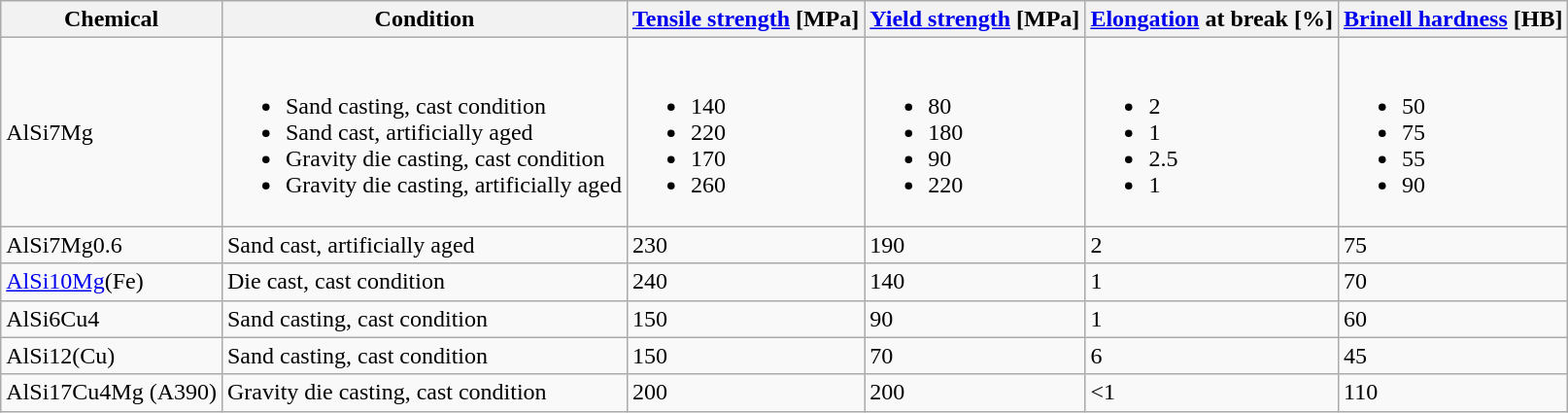<table class="wikitable">
<tr>
<th>Chemical</th>
<th>Condition</th>
<th><a href='#'>Tensile strength</a> [MPa]</th>
<th><a href='#'>Yield strength</a> [MPa]</th>
<th><a href='#'>Elongation</a> at break [%]</th>
<th><a href='#'>Brinell hardness</a> [HB]</th>
</tr>
<tr>
<td>AlSi7Mg</td>
<td><br><ul><li>Sand casting, cast condition</li><li>Sand cast, artificially aged</li><li>Gravity die casting, cast condition</li><li>Gravity die casting, artificially aged</li></ul></td>
<td><br><ul><li>140</li><li>220</li><li>170</li><li>260</li></ul></td>
<td><br><ul><li>80</li><li>180</li><li>90</li><li>220</li></ul></td>
<td><br><ul><li>2</li><li>1</li><li>2.5</li><li>1</li></ul></td>
<td><br><ul><li>50</li><li>75</li><li>55</li><li>90</li></ul></td>
</tr>
<tr>
<td>AlSi7Mg0.6</td>
<td>Sand cast, artificially aged</td>
<td>230</td>
<td>190</td>
<td>2</td>
<td>75</td>
</tr>
<tr>
<td><a href='#'>AlSi10Mg</a>(Fe)</td>
<td>Die cast, cast condition</td>
<td>240</td>
<td>140</td>
<td>1</td>
<td>70</td>
</tr>
<tr>
<td>AlSi6Cu4</td>
<td>Sand casting, cast condition</td>
<td>150</td>
<td>90</td>
<td>1</td>
<td>60</td>
</tr>
<tr>
<td>AlSi12(Cu)</td>
<td>Sand casting, cast condition</td>
<td>150</td>
<td>70</td>
<td>6</td>
<td>45</td>
</tr>
<tr>
<td>AlSi17Cu4Mg (A390)</td>
<td>Gravity die casting, cast condition</td>
<td>200</td>
<td>200</td>
<td><1</td>
<td>110</td>
</tr>
</table>
